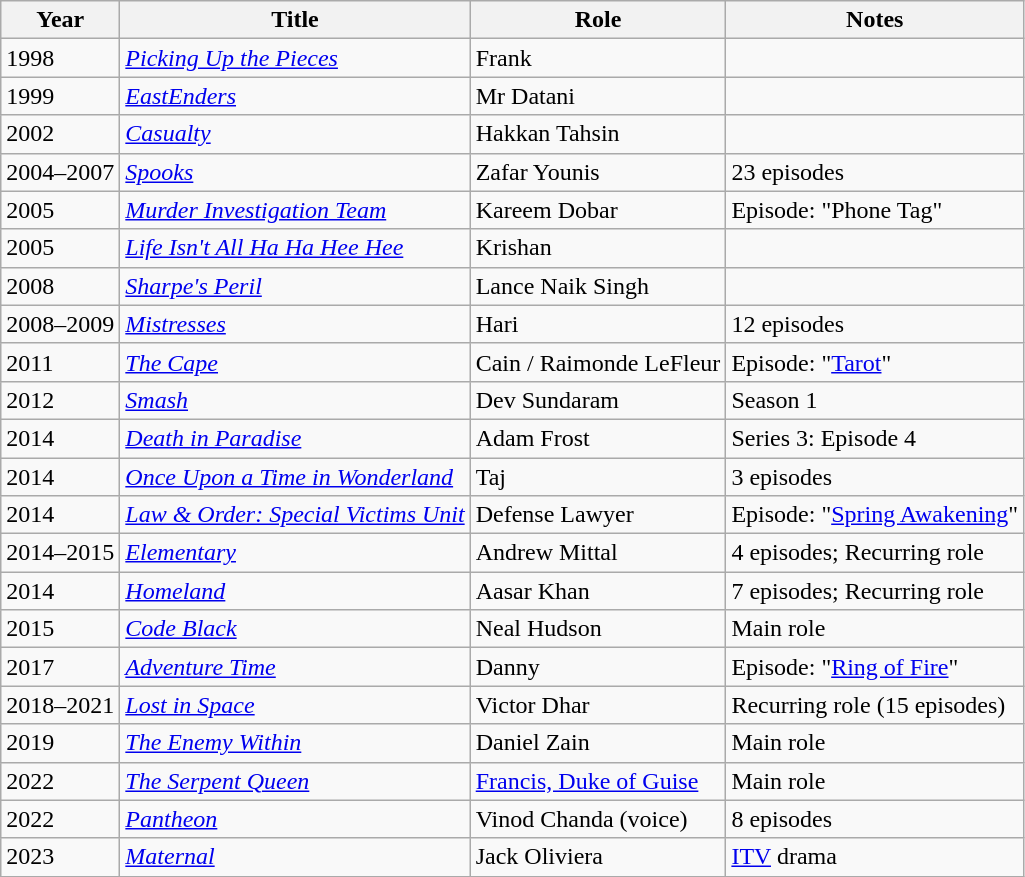<table class="wikitable sortable">
<tr>
<th>Year</th>
<th>Title</th>
<th>Role</th>
<th class="unsortable">Notes</th>
</tr>
<tr>
<td>1998</td>
<td><em><a href='#'>Picking Up the Pieces</a></em></td>
<td>Frank</td>
<td></td>
</tr>
<tr>
<td>1999</td>
<td><em><a href='#'>EastEnders</a></em></td>
<td>Mr Datani</td>
<td></td>
</tr>
<tr>
<td>2002</td>
<td><em><a href='#'>Casualty</a></em></td>
<td>Hakkan Tahsin</td>
<td></td>
</tr>
<tr>
<td>2004–2007</td>
<td><em><a href='#'>Spooks</a></em></td>
<td>Zafar Younis</td>
<td>23 episodes</td>
</tr>
<tr>
<td>2005</td>
<td><em><a href='#'>Murder Investigation Team</a></em></td>
<td>Kareem Dobar</td>
<td>Episode: "Phone Tag"</td>
</tr>
<tr>
<td>2005</td>
<td><em><a href='#'>Life Isn't All Ha Ha Hee Hee</a></em></td>
<td>Krishan</td>
<td></td>
</tr>
<tr>
<td>2008</td>
<td><em><a href='#'>Sharpe's Peril</a></em></td>
<td>Lance Naik Singh</td>
<td></td>
</tr>
<tr>
<td>2008–2009</td>
<td><em><a href='#'>Mistresses</a></em></td>
<td>Hari</td>
<td>12 episodes</td>
</tr>
<tr>
<td>2011</td>
<td><em><a href='#'>The Cape</a></em></td>
<td>Cain / Raimonde LeFleur</td>
<td>Episode: "<a href='#'>Tarot</a>"</td>
</tr>
<tr>
<td>2012</td>
<td><em><a href='#'>Smash</a></em></td>
<td>Dev Sundaram</td>
<td>Season 1</td>
</tr>
<tr>
<td>2014</td>
<td><em><a href='#'>Death in Paradise</a></em></td>
<td>Adam Frost</td>
<td>Series 3: Episode 4</td>
</tr>
<tr>
<td>2014</td>
<td><em><a href='#'>Once Upon a Time in Wonderland</a></em></td>
<td>Taj</td>
<td>3 episodes</td>
</tr>
<tr>
<td>2014</td>
<td><em><a href='#'>Law & Order: Special Victims Unit</a></em></td>
<td>Defense Lawyer</td>
<td>Episode: "<a href='#'>Spring Awakening</a>"</td>
</tr>
<tr>
<td>2014–2015</td>
<td><em><a href='#'>Elementary</a></em></td>
<td>Andrew Mittal</td>
<td>4 episodes; Recurring role</td>
</tr>
<tr>
<td>2014</td>
<td><em><a href='#'>Homeland</a></em></td>
<td>Aasar Khan</td>
<td>7 episodes; Recurring role</td>
</tr>
<tr>
<td>2015</td>
<td><em><a href='#'>Code Black</a></em></td>
<td>Neal Hudson</td>
<td>Main role</td>
</tr>
<tr>
<td>2017</td>
<td><em><a href='#'>Adventure Time</a></em></td>
<td>Danny</td>
<td>Episode: "<a href='#'>Ring of Fire</a>"</td>
</tr>
<tr>
<td>2018–2021</td>
<td><em><a href='#'>Lost in Space</a></em></td>
<td>Victor Dhar</td>
<td>Recurring role (15 episodes)</td>
</tr>
<tr>
<td>2019</td>
<td><em><a href='#'>The Enemy Within</a></em></td>
<td>Daniel Zain</td>
<td>Main role</td>
</tr>
<tr>
<td>2022</td>
<td><em><a href='#'>The Serpent Queen</a></em></td>
<td><a href='#'>Francis, Duke of Guise</a></td>
<td>Main role</td>
</tr>
<tr>
<td>2022</td>
<td><em><a href='#'>Pantheon</a></em></td>
<td>Vinod Chanda (voice)</td>
<td>8 episodes</td>
</tr>
<tr>
<td>2023</td>
<td><em><a href='#'>Maternal</a></em></td>
<td>Jack Oliviera</td>
<td><a href='#'>ITV</a> drama</td>
</tr>
</table>
